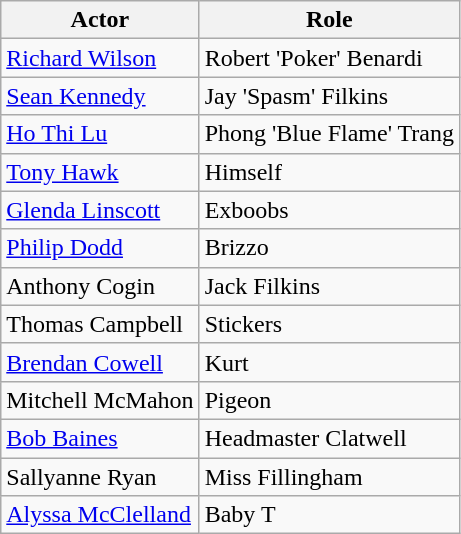<table class="wikitable">
<tr>
<th>Actor</th>
<th>Role</th>
</tr>
<tr>
<td><a href='#'>Richard Wilson</a></td>
<td>Robert 'Poker' Benardi</td>
</tr>
<tr>
<td><a href='#'>Sean Kennedy</a></td>
<td>Jay 'Spasm' Filkins</td>
</tr>
<tr>
<td><a href='#'>Ho Thi Lu</a></td>
<td>Phong 'Blue Flame' Trang</td>
</tr>
<tr>
<td><a href='#'>Tony Hawk</a></td>
<td>Himself</td>
</tr>
<tr>
<td><a href='#'>Glenda Linscott</a></td>
<td>Exboobs</td>
</tr>
<tr>
<td><a href='#'>Philip Dodd</a></td>
<td>Brizzo</td>
</tr>
<tr>
<td>Anthony Cogin</td>
<td>Jack Filkins</td>
</tr>
<tr>
<td>Thomas Campbell</td>
<td>Stickers</td>
</tr>
<tr>
<td><a href='#'>Brendan Cowell</a></td>
<td>Kurt</td>
</tr>
<tr>
<td>Mitchell McMahon</td>
<td>Pigeon</td>
</tr>
<tr>
<td><a href='#'>Bob Baines</a></td>
<td>Headmaster Clatwell</td>
</tr>
<tr>
<td>Sallyanne Ryan</td>
<td>Miss Fillingham</td>
</tr>
<tr>
<td><a href='#'>Alyssa McClelland</a></td>
<td>Baby T</td>
</tr>
</table>
